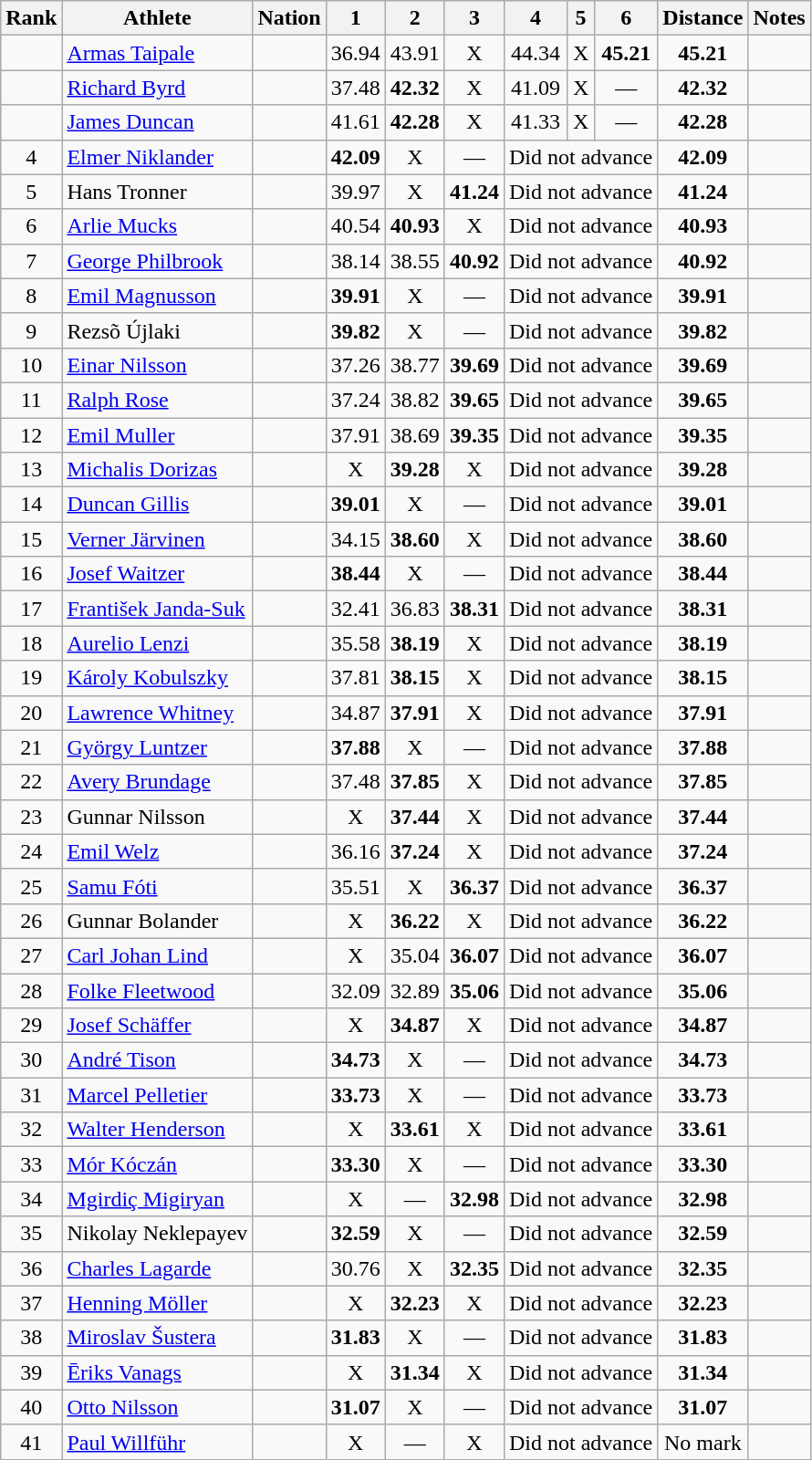<table class="wikitable sortable" style="text-align:center;">
<tr>
<th>Rank</th>
<th>Athlete</th>
<th>Nation</th>
<th>1</th>
<th>2</th>
<th>3</th>
<th>4</th>
<th>5</th>
<th>6</th>
<th>Distance</th>
<th>Notes</th>
</tr>
<tr>
<td></td>
<td align=left><a href='#'>Armas Taipale</a></td>
<td align=left></td>
<td>36.94</td>
<td>43.91 </td>
<td data-sort-value=1.00>X</td>
<td>44.34 </td>
<td data-sort-value=1.00>X</td>
<td><strong>45.21</strong> </td>
<td><strong>45.21</strong></td>
<td></td>
</tr>
<tr>
<td></td>
<td align=left><a href='#'>Richard Byrd</a></td>
<td align=left></td>
<td>37.48</td>
<td><strong>42.32</strong></td>
<td data-sort-value=1.00>X</td>
<td>41.09</td>
<td data-sort-value=1.00>X</td>
<td data-sort-value=1.00>—</td>
<td><strong>42.32</strong></td>
<td></td>
</tr>
<tr>
<td></td>
<td align=left><a href='#'>James Duncan</a></td>
<td align=left></td>
<td>41.61</td>
<td><strong>42.28</strong></td>
<td data-sort-value=1.00>X</td>
<td>41.33</td>
<td data-sort-value=1.00>X</td>
<td data-sort-value=1.00>—</td>
<td><strong>42.28</strong></td>
<td></td>
</tr>
<tr>
<td>4</td>
<td align=left><a href='#'>Elmer Niklander</a></td>
<td align=left></td>
<td><strong>42.09</strong> </td>
<td data-sort-value=1.00>X</td>
<td data-sort-value=1.00>—</td>
<td colspan=3 data-sort-value=0.00>Did not advance</td>
<td><strong>42.09</strong></td>
<td></td>
</tr>
<tr>
<td>5</td>
<td align=left>Hans Tronner</td>
<td align=left></td>
<td>39.97</td>
<td data-sort-value=1.00>X</td>
<td><strong>41.24</strong></td>
<td colspan=3 data-sort-value=0.00>Did not advance</td>
<td><strong>41.24</strong></td>
<td></td>
</tr>
<tr>
<td>6</td>
<td align=left><a href='#'>Arlie Mucks</a></td>
<td align=left></td>
<td>40.54</td>
<td><strong>40.93</strong></td>
<td data-sort-value=1.00>X</td>
<td colspan=3 data-sort-value=0.00>Did not advance</td>
<td><strong>40.93</strong></td>
<td></td>
</tr>
<tr>
<td>7</td>
<td align=left><a href='#'>George Philbrook</a></td>
<td align=left></td>
<td>38.14</td>
<td>38.55</td>
<td><strong>40.92</strong></td>
<td colspan=3 data-sort-value=0.00>Did not advance</td>
<td><strong>40.92</strong></td>
<td></td>
</tr>
<tr>
<td>8</td>
<td align=left><a href='#'>Emil Magnusson</a></td>
<td align=left></td>
<td><strong>39.91</strong></td>
<td data-sort-value=1.00>X</td>
<td data-sort-value=1.00>—</td>
<td colspan=3 data-sort-value=0.00>Did not advance</td>
<td><strong>39.91</strong></td>
<td></td>
</tr>
<tr>
<td>9</td>
<td align=left>Rezsõ Újlaki</td>
<td align=left></td>
<td><strong>39.82</strong></td>
<td data-sort-value=1.00>X</td>
<td data-sort-value=1.00>—</td>
<td colspan=3 data-sort-value=0.00>Did not advance</td>
<td><strong>39.82</strong></td>
<td></td>
</tr>
<tr>
<td>10</td>
<td align=left><a href='#'>Einar Nilsson</a></td>
<td align=left></td>
<td>37.26</td>
<td>38.77</td>
<td><strong>39.69</strong></td>
<td colspan=3 data-sort-value=0.00>Did not advance</td>
<td><strong>39.69</strong></td>
<td></td>
</tr>
<tr>
<td>11</td>
<td align=left><a href='#'>Ralph Rose</a></td>
<td align=left></td>
<td>37.24</td>
<td>38.82</td>
<td><strong>39.65</strong></td>
<td colspan=3 data-sort-value=0.00>Did not advance</td>
<td><strong>39.65</strong></td>
<td></td>
</tr>
<tr>
<td>12</td>
<td align=left><a href='#'>Emil Muller</a></td>
<td align=left></td>
<td>37.91</td>
<td>38.69</td>
<td><strong>39.35</strong></td>
<td colspan=3 data-sort-value=0.00>Did not advance</td>
<td><strong>39.35</strong></td>
<td></td>
</tr>
<tr>
<td>13</td>
<td align=left><a href='#'>Michalis Dorizas</a></td>
<td align=left></td>
<td data-sort-value=1.00>X</td>
<td><strong>39.28</strong></td>
<td data-sort-value=1.00>X</td>
<td colspan=3 data-sort-value=0.00>Did not advance</td>
<td><strong>39.28</strong></td>
<td></td>
</tr>
<tr>
<td>14</td>
<td align=left><a href='#'>Duncan Gillis</a></td>
<td align=left></td>
<td><strong>39.01</strong></td>
<td data-sort-value=1.00>X</td>
<td data-sort-value=1.00>—</td>
<td colspan=3 data-sort-value=0.00>Did not advance</td>
<td><strong>39.01</strong></td>
<td></td>
</tr>
<tr>
<td>15</td>
<td align=left><a href='#'>Verner Järvinen</a></td>
<td align=left></td>
<td>34.15</td>
<td><strong>38.60</strong></td>
<td data-sort-value=1.00>X</td>
<td colspan=3 data-sort-value=0.00>Did not advance</td>
<td><strong>38.60</strong></td>
<td></td>
</tr>
<tr>
<td>16</td>
<td align=left><a href='#'>Josef Waitzer</a></td>
<td align=left></td>
<td><strong>38.44</strong></td>
<td data-sort-value=1.00>X</td>
<td data-sort-value=1.00>—</td>
<td colspan=3 data-sort-value=0.00>Did not advance</td>
<td><strong>38.44</strong></td>
<td></td>
</tr>
<tr>
<td>17</td>
<td align=left><a href='#'>František Janda-Suk</a></td>
<td align=left></td>
<td>32.41</td>
<td>36.83</td>
<td><strong>38.31</strong></td>
<td colspan=3 data-sort-value=0.00>Did not advance</td>
<td><strong>38.31</strong></td>
<td></td>
</tr>
<tr>
<td>18</td>
<td align=left><a href='#'>Aurelio Lenzi</a></td>
<td align=left></td>
<td>35.58</td>
<td><strong>38.19</strong></td>
<td data-sort-value=1.00>X</td>
<td colspan=3 data-sort-value=0.00>Did not advance</td>
<td><strong>38.19</strong></td>
<td></td>
</tr>
<tr>
<td>19</td>
<td align=left><a href='#'>Károly Kobulszky</a></td>
<td align=left></td>
<td>37.81</td>
<td><strong>38.15</strong></td>
<td data-sort-value=1.00>X</td>
<td colspan=3 data-sort-value=0.00>Did not advance</td>
<td><strong>38.15</strong></td>
<td></td>
</tr>
<tr>
<td>20</td>
<td align=left><a href='#'>Lawrence Whitney</a></td>
<td align=left></td>
<td>34.87</td>
<td><strong>37.91</strong></td>
<td data-sort-value=1.00>X</td>
<td colspan=3 data-sort-value=0.00>Did not advance</td>
<td><strong>37.91</strong></td>
<td></td>
</tr>
<tr>
<td>21</td>
<td align=left><a href='#'>György Luntzer</a></td>
<td align=left></td>
<td><strong>37.88</strong></td>
<td data-sort-value=1.00>X</td>
<td data-sort-value=1.00>—</td>
<td colspan=3 data-sort-value=0.00>Did not advance</td>
<td><strong>37.88</strong></td>
<td></td>
</tr>
<tr>
<td>22</td>
<td align=left><a href='#'>Avery Brundage</a></td>
<td align=left></td>
<td>37.48</td>
<td><strong>37.85</strong></td>
<td data-sort-value=1.00>X</td>
<td colspan=3 data-sort-value=0.00>Did not advance</td>
<td><strong>37.85</strong></td>
<td></td>
</tr>
<tr>
<td>23</td>
<td align=left>Gunnar Nilsson</td>
<td align=left></td>
<td data-sort-value=1.00>X</td>
<td><strong>37.44</strong></td>
<td data-sort-value=1.00>X</td>
<td colspan=3 data-sort-value=0.00>Did not advance</td>
<td><strong>37.44</strong></td>
<td></td>
</tr>
<tr>
<td>24</td>
<td align=left><a href='#'>Emil Welz</a></td>
<td align=left></td>
<td>36.16</td>
<td><strong>37.24</strong></td>
<td data-sort-value=1.00>X</td>
<td colspan=3 data-sort-value=0.00>Did not advance</td>
<td><strong>37.24</strong></td>
<td></td>
</tr>
<tr>
<td>25</td>
<td align=left><a href='#'>Samu Fóti</a></td>
<td align=left></td>
<td>35.51</td>
<td data-sort-value=1.00>X</td>
<td><strong>36.37</strong></td>
<td colspan=3 data-sort-value=0.00>Did not advance</td>
<td><strong>36.37</strong></td>
<td></td>
</tr>
<tr>
<td>26</td>
<td align=left>Gunnar Bolander</td>
<td align=left></td>
<td data-sort-value=1.00>X</td>
<td><strong>36.22</strong></td>
<td data-sort-value=1.00>X</td>
<td colspan=3 data-sort-value=0.00>Did not advance</td>
<td><strong>36.22</strong></td>
<td></td>
</tr>
<tr>
<td>27</td>
<td align=left><a href='#'>Carl Johan Lind</a></td>
<td align=left></td>
<td data-sort-value=1.00>X</td>
<td>35.04</td>
<td><strong>36.07</strong></td>
<td colspan=3 data-sort-value=0.00>Did not advance</td>
<td><strong>36.07</strong></td>
<td></td>
</tr>
<tr>
<td>28</td>
<td align=left><a href='#'>Folke Fleetwood</a></td>
<td align=left></td>
<td>32.09</td>
<td>32.89</td>
<td><strong>35.06</strong></td>
<td colspan=3 data-sort-value=0.00>Did not advance</td>
<td><strong>35.06</strong></td>
<td></td>
</tr>
<tr>
<td>29</td>
<td align=left><a href='#'>Josef Schäffer</a></td>
<td align=left></td>
<td data-sort-value=1.00>X</td>
<td><strong>34.87</strong></td>
<td data-sort-value=1.00>X</td>
<td colspan=3 data-sort-value=0.00>Did not advance</td>
<td><strong>34.87</strong></td>
<td></td>
</tr>
<tr>
<td>30</td>
<td align=left><a href='#'>André Tison</a></td>
<td align=left></td>
<td><strong>34.73</strong></td>
<td data-sort-value=1.00>X</td>
<td data-sort-value=1.00>—</td>
<td colspan=3 data-sort-value=0.00>Did not advance</td>
<td><strong>34.73</strong></td>
<td></td>
</tr>
<tr>
<td>31</td>
<td align=left><a href='#'>Marcel Pelletier</a></td>
<td align=left></td>
<td><strong>33.73</strong></td>
<td data-sort-value=1.00>X</td>
<td data-sort-value=1.00>—</td>
<td colspan=3 data-sort-value=0.00>Did not advance</td>
<td><strong>33.73</strong></td>
<td></td>
</tr>
<tr>
<td>32</td>
<td align=left><a href='#'>Walter Henderson</a></td>
<td align=left></td>
<td data-sort-value=1.00>X</td>
<td><strong>33.61</strong></td>
<td data-sort-value=1.00>X</td>
<td colspan=3 data-sort-value=0.00>Did not advance</td>
<td><strong>33.61</strong></td>
<td></td>
</tr>
<tr>
<td>33</td>
<td align=left><a href='#'>Mór Kóczán</a></td>
<td align=left></td>
<td><strong>33.30</strong></td>
<td data-sort-value=1.00>X</td>
<td data-sort-value=1.00>—</td>
<td colspan=3 data-sort-value=0.00>Did not advance</td>
<td><strong>33.30</strong></td>
<td></td>
</tr>
<tr>
<td>34</td>
<td align=left><a href='#'>Mgirdiç Migiryan</a></td>
<td align=left></td>
<td data-sort-value=1.00>X</td>
<td data-sort-value=1.00>—</td>
<td><strong>32.98</strong></td>
<td colspan=3 data-sort-value=0.00>Did not advance</td>
<td><strong>32.98</strong></td>
<td></td>
</tr>
<tr>
<td>35</td>
<td align=left>Nikolay Neklepayev</td>
<td align=left></td>
<td><strong>32.59</strong></td>
<td data-sort-value=1.00>X</td>
<td data-sort-value=1.00>—</td>
<td colspan=3 data-sort-value=0.00>Did not advance</td>
<td><strong>32.59</strong></td>
<td></td>
</tr>
<tr>
<td>36</td>
<td align=left><a href='#'>Charles Lagarde</a></td>
<td align=left></td>
<td>30.76</td>
<td data-sort-value=1.00>X</td>
<td><strong>32.35</strong></td>
<td colspan=3 data-sort-value=0.00>Did not advance</td>
<td><strong>32.35</strong></td>
<td></td>
</tr>
<tr>
<td>37</td>
<td align=left><a href='#'>Henning Möller</a></td>
<td align=left></td>
<td data-sort-value=1.00>X</td>
<td><strong>32.23</strong></td>
<td data-sort-value=1.00>X</td>
<td colspan=3 data-sort-value=0.00>Did not advance</td>
<td><strong>32.23</strong></td>
<td></td>
</tr>
<tr>
<td>38</td>
<td align=left><a href='#'>Miroslav Šustera</a></td>
<td align=left></td>
<td><strong>31.83</strong></td>
<td data-sort-value=1.00>X</td>
<td data-sort-value=1.00>—</td>
<td colspan=3 data-sort-value=0.00>Did not advance</td>
<td><strong>31.83</strong></td>
<td></td>
</tr>
<tr>
<td>39</td>
<td align=left><a href='#'>Ēriks Vanags</a></td>
<td align=left></td>
<td data-sort-value=1.00>X</td>
<td><strong>31.34</strong></td>
<td data-sort-value=1.00>X</td>
<td colspan=3 data-sort-value=0.00>Did not advance</td>
<td><strong>31.34</strong></td>
<td></td>
</tr>
<tr>
<td>40</td>
<td align=left><a href='#'>Otto Nilsson</a></td>
<td align=left></td>
<td><strong>31.07</strong></td>
<td data-sort-value=1.00>X</td>
<td data-sort-value=1.00>—</td>
<td colspan=3 data-sort-value=0.00>Did not advance</td>
<td><strong>31.07</strong></td>
<td></td>
</tr>
<tr>
<td>41</td>
<td align=left><a href='#'>Paul Willführ</a></td>
<td align=left></td>
<td data-sort-value=1.00>X</td>
<td data-sort-value=1.00>—</td>
<td data-sort-value=1.00>X</td>
<td colspan=3 data-sort-value=0.00>Did not advance</td>
<td data-sort-value=1.00>No mark</td>
<td></td>
</tr>
</table>
